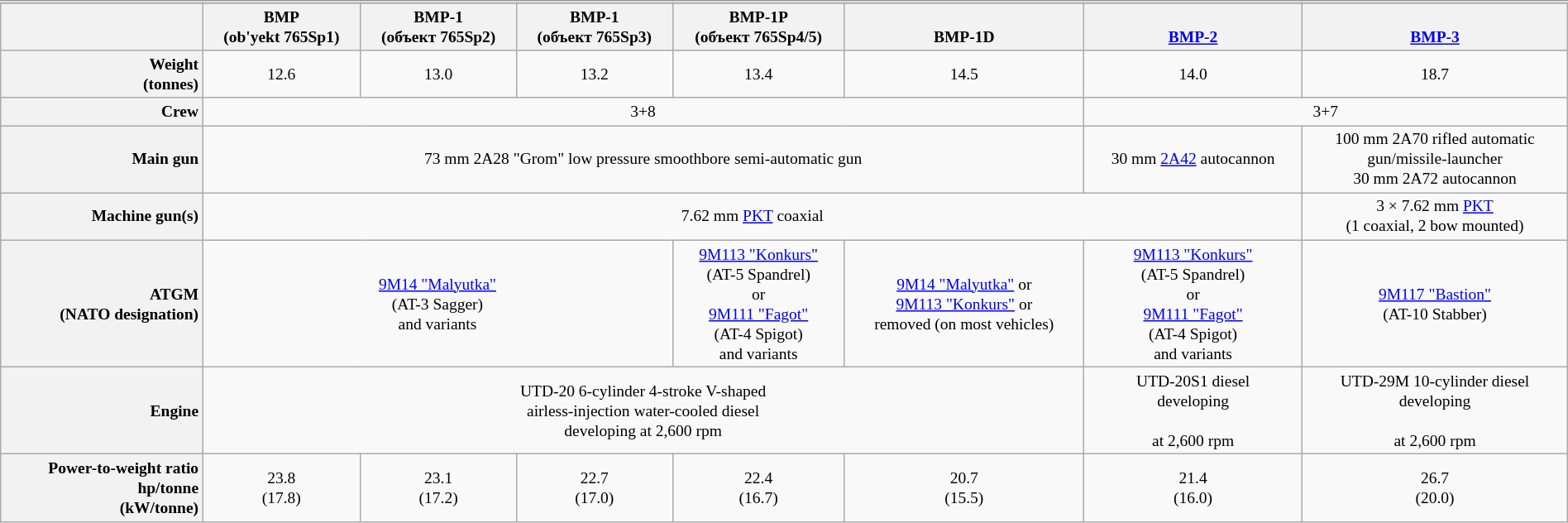<table class="wikitable" width=100% style="border-top:3px double #999; border-collapse:collapse; text-align:center; font-size:small;" summary="Characteristics of the main models of the BMP series">
<tr style="vertical-align:bottom; border-bottom:1px solid #999;">
<th></th>
<th>BMP<br> (ob'yekt 765Sp1)</th>
<th>BMP-1<br> (объект 765Sp2)</th>
<th>BMP-1<br> (объект 765Sp3)</th>
<th>BMP-1P<br> (объект 765Sp4/5)</th>
<th>BMP-1D</th>
<th><a href='#'>BMP-2</a></th>
<th><a href='#'>BMP-3</a></th>
</tr>
<tr>
<th style="text-align:right;">Weight<br> (tonnes)</th>
<td>12.6</td>
<td>13.0</td>
<td>13.2</td>
<td>13.4</td>
<td>14.5</td>
<td>14.0</td>
<td>18.7</td>
</tr>
<tr>
<th style="text-align:right;">Crew</th>
<td colspan=5 style="text-align:center;">3+8</td>
<td colspan=2 style="text-align:center;">3+7</td>
</tr>
<tr>
<th style="text-align:right;">Main gun</th>
<td colspan=5 style="text-align:center;">73 mm 2A28 "Grom" low pressure smoothbore semi-automatic gun</td>
<td style="text-align:center;">30 mm <a href='#'>2A42</a> autocannon</td>
<td style="text-align:center;">100 mm 2A70 rifled automatic<br> gun/missile-launcher<br> 30 mm 2A72 autocannon</td>
</tr>
<tr>
<th style="text-align:right;">Machine gun(s)</th>
<td colspan=6 style="text-align:center;">7.62 mm <a href='#'>PKT</a> coaxial</td>
<td style="text-align:center;">3 × 7.62 mm <a href='#'>PKT</a><br> (1 coaxial, 2 bow mounted)</td>
</tr>
<tr>
<th style="text-align:right;">ATGM<br> (NATO designation)</th>
<td colspan=3 style="text-align:center;"><a href='#'>9M14 "Malyutka"</a><br> (AT-3 Sagger)<br> and variants</td>
<td style="text-align:center;"><a href='#'>9M113 "Konkurs"</a><br> (AT-5 Spandrel)<br> or<br> <a href='#'>9M111 "Fagot"</a><br> (AT-4 Spigot)<br> and variants</td>
<td style="text-align:center;"><a href='#'>9M14 "Malyutka"</a> or<br> <a href='#'>9M113 "Konkurs"</a> or<br> removed (on most vehicles)</td>
<td style="text-align:center;"><a href='#'>9M113 "Konkurs"</a><br> (AT-5 Spandrel)<br> or<br> <a href='#'>9M111 "Fagot"</a><br> (AT-4 Spigot)<br> and variants</td>
<td style="text-align:center;"><a href='#'>9M117 "Bastion"</a><br> (AT-10 Stabber)</td>
</tr>
<tr>
<th style="text-align:right;">Engine</th>
<td colspan=5 style="text-align:center;">UTD-20 6-cylinder 4-stroke V-shaped<br> airless-injection water-cooled diesel<br> developing  at 2,600 rpm</td>
<td style="text-align:center;">UTD-20S1 diesel<br> developing<br> <br> at 2,600 rpm</td>
<td style="text-align:center;">UTD-29M 10-cylinder diesel<br> developing<br> <br> at 2,600 rpm</td>
</tr>
<tr>
<th style="text-align:right;">Power-to-weight ratio<br> hp/tonne<br> (kW/tonne)</th>
<td>23.8<br> (17.8)</td>
<td>23.1<br> (17.2)</td>
<td>22.7<br> (17.0)</td>
<td>22.4<br> (16.7)</td>
<td>20.7<br> (15.5)</td>
<td>21.4<br> (16.0)</td>
<td>26.7<br> (20.0)</td>
</tr>
</table>
